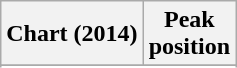<table class="wikitable sortable">
<tr>
<th>Chart (2014)</th>
<th>Peak<br>position</th>
</tr>
<tr>
</tr>
<tr>
</tr>
</table>
